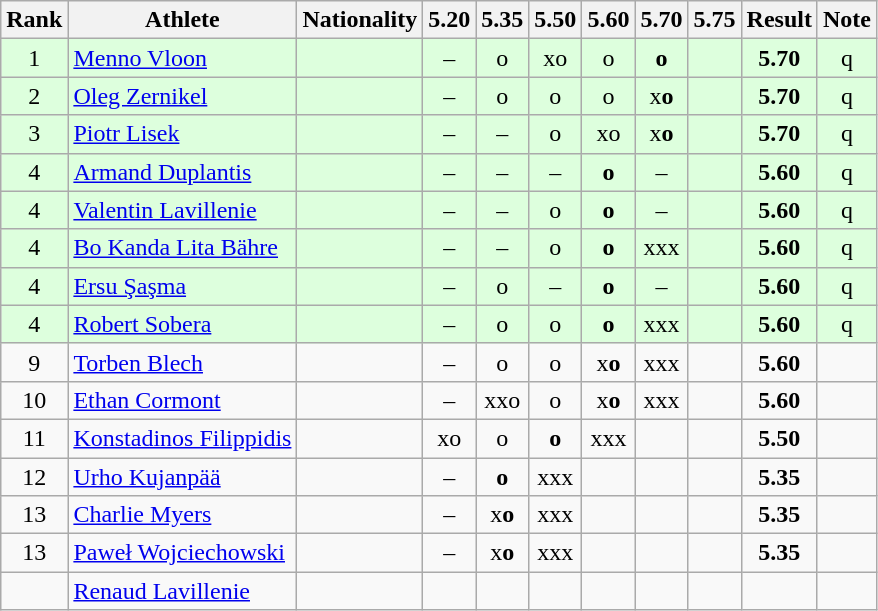<table class="wikitable sortable" style="text-align:center">
<tr>
<th>Rank</th>
<th>Athlete</th>
<th>Nationality</th>
<th>5.20</th>
<th>5.35</th>
<th>5.50</th>
<th>5.60</th>
<th>5.70</th>
<th>5.75</th>
<th>Result</th>
<th>Note</th>
</tr>
<tr bgcolor=ddffdd>
<td>1</td>
<td align=left><a href='#'>Menno Vloon</a></td>
<td align=left></td>
<td>–</td>
<td>o</td>
<td>xo</td>
<td>o</td>
<td><strong>o</strong></td>
<td></td>
<td><strong>5.70</strong></td>
<td>q</td>
</tr>
<tr bgcolor=ddffdd>
<td>2</td>
<td align=left><a href='#'>Oleg Zernikel</a></td>
<td align=left></td>
<td>–</td>
<td>o</td>
<td>o</td>
<td>o</td>
<td>x<strong>o</strong></td>
<td></td>
<td><strong>5.70</strong></td>
<td>q</td>
</tr>
<tr bgcolor=ddffdd>
<td>3</td>
<td align=left><a href='#'>Piotr Lisek</a></td>
<td align=left></td>
<td>–</td>
<td>–</td>
<td>o</td>
<td>xo</td>
<td>x<strong>o</strong></td>
<td></td>
<td><strong>5.70</strong></td>
<td>q</td>
</tr>
<tr bgcolor=ddffdd>
<td>4</td>
<td align=left><a href='#'>Armand Duplantis</a></td>
<td align=left></td>
<td>–</td>
<td>–</td>
<td>–</td>
<td><strong>o</strong></td>
<td>–</td>
<td></td>
<td><strong>5.60</strong></td>
<td>q</td>
</tr>
<tr bgcolor=ddffdd>
<td>4</td>
<td align=left><a href='#'>Valentin Lavillenie</a></td>
<td align=left></td>
<td>–</td>
<td>–</td>
<td>o</td>
<td><strong>o</strong></td>
<td>–</td>
<td></td>
<td><strong>5.60</strong></td>
<td>q</td>
</tr>
<tr bgcolor=ddffdd>
<td>4</td>
<td align=left><a href='#'>Bo Kanda Lita Bähre</a></td>
<td align=left></td>
<td>–</td>
<td>–</td>
<td>o</td>
<td><strong>o</strong></td>
<td>xxx</td>
<td></td>
<td><strong>5.60</strong></td>
<td>q</td>
</tr>
<tr bgcolor=ddffdd>
<td>4</td>
<td align=left><a href='#'>Ersu Şaşma</a></td>
<td align=left></td>
<td>–</td>
<td>o</td>
<td>–</td>
<td><strong>o</strong></td>
<td>–</td>
<td></td>
<td><strong>5.60</strong></td>
<td>q</td>
</tr>
<tr bgcolor=ddffdd>
<td>4</td>
<td align=left><a href='#'>Robert Sobera</a></td>
<td align=left></td>
<td>–</td>
<td>o</td>
<td>o</td>
<td><strong>o</strong></td>
<td>xxx</td>
<td></td>
<td><strong>5.60</strong></td>
<td>q</td>
</tr>
<tr>
<td>9</td>
<td align=left><a href='#'>Torben Blech</a></td>
<td align=left></td>
<td>–</td>
<td>o</td>
<td>o</td>
<td>x<strong>o</strong></td>
<td>xxx</td>
<td></td>
<td><strong>5.60</strong></td>
<td></td>
</tr>
<tr>
<td>10</td>
<td align=left><a href='#'>Ethan Cormont</a></td>
<td align=left></td>
<td>–</td>
<td>xxo</td>
<td>o</td>
<td>x<strong>o</strong></td>
<td>xxx</td>
<td></td>
<td><strong>5.60</strong></td>
<td></td>
</tr>
<tr>
<td>11</td>
<td align=left><a href='#'>Konstadinos Filippidis</a></td>
<td align=left></td>
<td>xo</td>
<td>o</td>
<td><strong>o</strong></td>
<td>xxx</td>
<td></td>
<td></td>
<td><strong>5.50</strong></td>
<td></td>
</tr>
<tr>
<td>12</td>
<td align=left><a href='#'>Urho Kujanpää</a></td>
<td align=left></td>
<td>–</td>
<td><strong>o</strong></td>
<td>xxx</td>
<td></td>
<td></td>
<td></td>
<td><strong>5.35</strong></td>
<td></td>
</tr>
<tr>
<td>13</td>
<td align=left><a href='#'>Charlie Myers</a></td>
<td align=left></td>
<td>–</td>
<td>x<strong>o</strong></td>
<td>xxx</td>
<td></td>
<td></td>
<td></td>
<td><strong>5.35</strong></td>
<td></td>
</tr>
<tr>
<td>13</td>
<td align=left><a href='#'>Paweł Wojciechowski</a></td>
<td align=left></td>
<td>–</td>
<td>x<strong>o</strong></td>
<td>xxx</td>
<td></td>
<td></td>
<td></td>
<td><strong>5.35</strong></td>
<td></td>
</tr>
<tr>
<td></td>
<td align=left><a href='#'>Renaud Lavillenie</a></td>
<td align=left></td>
<td></td>
<td></td>
<td></td>
<td></td>
<td></td>
<td></td>
<td></td>
<td></td>
</tr>
</table>
